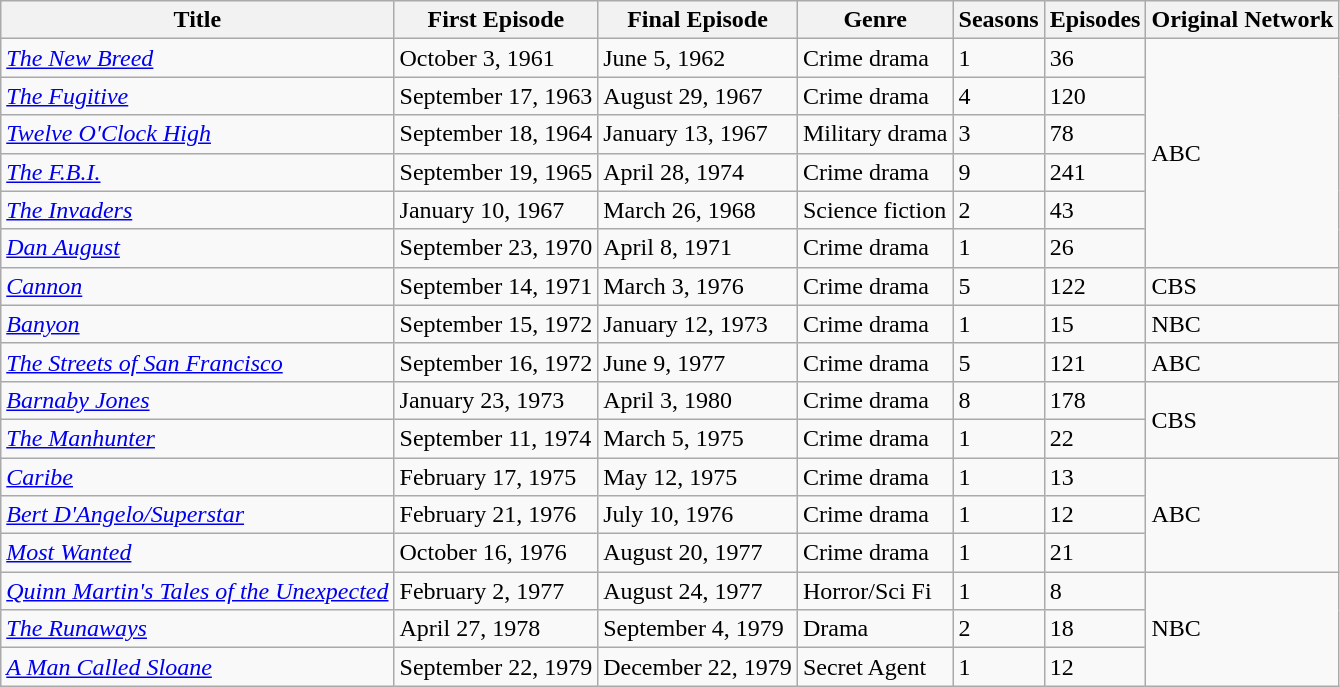<table class="wikitable sortable">
<tr>
<th>Title</th>
<th>First Episode</th>
<th>Final Episode</th>
<th>Genre</th>
<th>Seasons</th>
<th>Episodes</th>
<th>Original Network</th>
</tr>
<tr>
<td><em><a href='#'>The New Breed</a></em></td>
<td>October 3, 1961</td>
<td>June 5, 1962</td>
<td>Crime drama</td>
<td>1</td>
<td>36</td>
<td rowspan="6">ABC</td>
</tr>
<tr>
<td><em><a href='#'>The Fugitive</a></em></td>
<td>September 17, 1963</td>
<td>August 29, 1967</td>
<td>Crime drama</td>
<td>4</td>
<td>120</td>
</tr>
<tr>
<td><em><a href='#'>Twelve O'Clock High</a></em></td>
<td>September 18, 1964</td>
<td>January 13, 1967</td>
<td>Military drama</td>
<td>3</td>
<td>78</td>
</tr>
<tr>
<td><em><a href='#'>The F.B.I.</a></em></td>
<td>September 19, 1965</td>
<td>April 28, 1974</td>
<td>Crime drama</td>
<td>9</td>
<td>241</td>
</tr>
<tr>
<td><em><a href='#'>The Invaders</a></em></td>
<td>January 10, 1967</td>
<td>March 26, 1968</td>
<td>Science fiction</td>
<td>2</td>
<td>43</td>
</tr>
<tr>
<td><em><a href='#'>Dan August</a></em></td>
<td>September 23, 1970</td>
<td>April 8, 1971</td>
<td>Crime drama</td>
<td>1</td>
<td>26</td>
</tr>
<tr>
<td><em><a href='#'>Cannon</a></em></td>
<td>September 14, 1971</td>
<td>March 3, 1976</td>
<td>Crime drama</td>
<td>5</td>
<td>122</td>
<td>CBS</td>
</tr>
<tr>
<td><em><a href='#'>Banyon</a></em></td>
<td>September 15, 1972</td>
<td>January 12, 1973</td>
<td>Crime drama</td>
<td>1</td>
<td>15</td>
<td>NBC</td>
</tr>
<tr>
<td><em><a href='#'>The Streets of San Francisco</a></em></td>
<td>September 16, 1972</td>
<td>June 9, 1977</td>
<td>Crime drama</td>
<td>5</td>
<td>121</td>
<td>ABC</td>
</tr>
<tr>
<td><em><a href='#'>Barnaby Jones</a></em></td>
<td>January 23, 1973</td>
<td>April 3, 1980</td>
<td>Crime drama</td>
<td>8</td>
<td>178</td>
<td rowspan="2">CBS</td>
</tr>
<tr>
<td><em><a href='#'>The Manhunter</a></em></td>
<td>September 11, 1974</td>
<td>March 5, 1975</td>
<td>Crime drama</td>
<td>1</td>
<td>22</td>
</tr>
<tr>
<td><em><a href='#'>Caribe</a></em></td>
<td>February 17, 1975</td>
<td>May 12, 1975</td>
<td>Crime drama</td>
<td>1</td>
<td>13</td>
<td rowspan="3">ABC</td>
</tr>
<tr>
<td><em><a href='#'>Bert D'Angelo/Superstar</a></em></td>
<td>February 21, 1976</td>
<td>July 10, 1976</td>
<td>Crime drama</td>
<td>1</td>
<td>12</td>
</tr>
<tr>
<td><em><a href='#'>Most Wanted</a></em></td>
<td>October 16, 1976</td>
<td>August 20, 1977</td>
<td>Crime drama</td>
<td>1</td>
<td>21</td>
</tr>
<tr>
<td><em><a href='#'>Quinn Martin's Tales of the Unexpected</a></em></td>
<td>February 2, 1977</td>
<td>August 24, 1977</td>
<td>Horror/Sci Fi</td>
<td>1</td>
<td>8</td>
<td rowspan="3">NBC</td>
</tr>
<tr>
<td><em><a href='#'>The Runaways</a></em></td>
<td>April 27, 1978</td>
<td>September 4, 1979</td>
<td>Drama</td>
<td>2</td>
<td>18</td>
</tr>
<tr>
<td><em><a href='#'>A Man Called Sloane</a></em></td>
<td>September 22, 1979</td>
<td>December 22, 1979</td>
<td>Secret Agent</td>
<td>1</td>
<td>12</td>
</tr>
</table>
